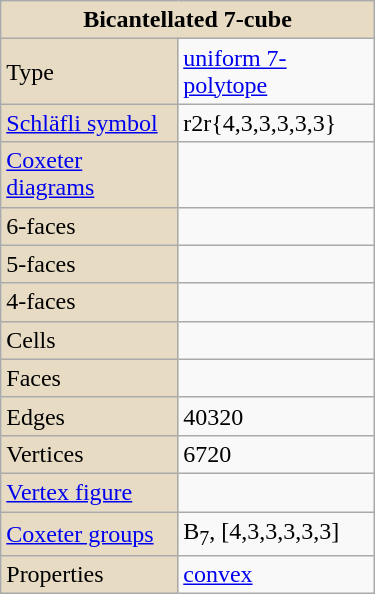<table class="wikitable" align="right" style="margin-left:10px" width="250">
<tr>
<th style="background:#e7dcc3;" colspan="2">Bicantellated 7-cube</th>
</tr>
<tr>
<td style="background:#e7dcc3;">Type</td>
<td><a href='#'>uniform 7-polytope</a></td>
</tr>
<tr>
<td style="background:#e7dcc3;"><a href='#'>Schläfli symbol</a></td>
<td>r2r{4,3,3,3,3,3}</td>
</tr>
<tr>
<td style="background:#e7dcc3;"><a href='#'>Coxeter diagrams</a></td>
<td><br></td>
</tr>
<tr>
<td style="background:#e7dcc3;">6-faces</td>
<td></td>
</tr>
<tr>
<td style="background:#e7dcc3;">5-faces</td>
<td></td>
</tr>
<tr>
<td style="background:#e7dcc3;">4-faces</td>
<td></td>
</tr>
<tr>
<td style="background:#e7dcc3;">Cells</td>
<td></td>
</tr>
<tr>
<td style="background:#e7dcc3;">Faces</td>
<td></td>
</tr>
<tr>
<td style="background:#e7dcc3;">Edges</td>
<td>40320</td>
</tr>
<tr>
<td style="background:#e7dcc3;">Vertices</td>
<td>6720</td>
</tr>
<tr>
<td style="background:#e7dcc3;"><a href='#'>Vertex figure</a></td>
<td></td>
</tr>
<tr>
<td style="background:#e7dcc3;"><a href='#'>Coxeter groups</a></td>
<td>B<sub>7</sub>, [4,3,3,3,3,3]</td>
</tr>
<tr>
<td style="background:#e7dcc3;">Properties</td>
<td><a href='#'>convex</a></td>
</tr>
</table>
